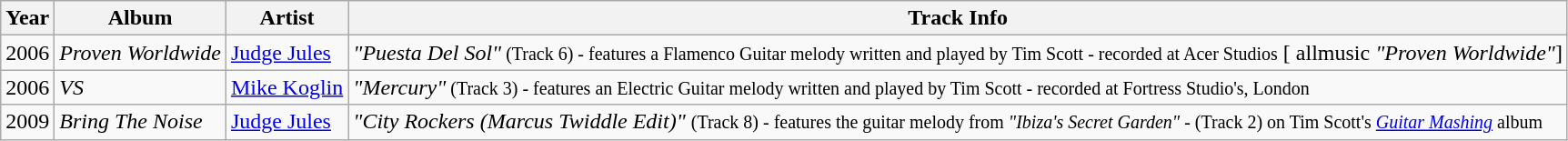<table class="wikitable">
<tr>
<th>Year</th>
<th>Album</th>
<th>Artist</th>
<th>Track Info</th>
</tr>
<tr>
<td>2006</td>
<td><em>Proven Worldwide</em></td>
<td><a href='#'>Judge Jules</a></td>
<td><em>"Puesta Del Sol"</em><small> (Track 6) - features a Flamenco Guitar melody written and played by Tim Scott - recorded at Acer Studios</small> [ allmusic  <em>"Proven Worldwide"</em>]</td>
</tr>
<tr>
<td>2006</td>
<td><em>VS</em></td>
<td><a href='#'>Mike Koglin</a></td>
<td><em>"Mercury"</em><small> (Track 3) - features an Electric Guitar melody written and played by Tim Scott - recorded at Fortress Studio's, London </small></td>
</tr>
<tr>
<td>2009</td>
<td><em>Bring The Noise</em></td>
<td><a href='#'>Judge Jules</a></td>
<td><em>"City Rockers (Marcus Twiddle Edit)"</em> <small> (Track 8) - features the guitar melody from <em>"Ibiza's Secret Garden"</em> - (Track 2) on Tim Scott's <em><a href='#'>Guitar Mashing</a></em> album</small></td>
</tr>
</table>
